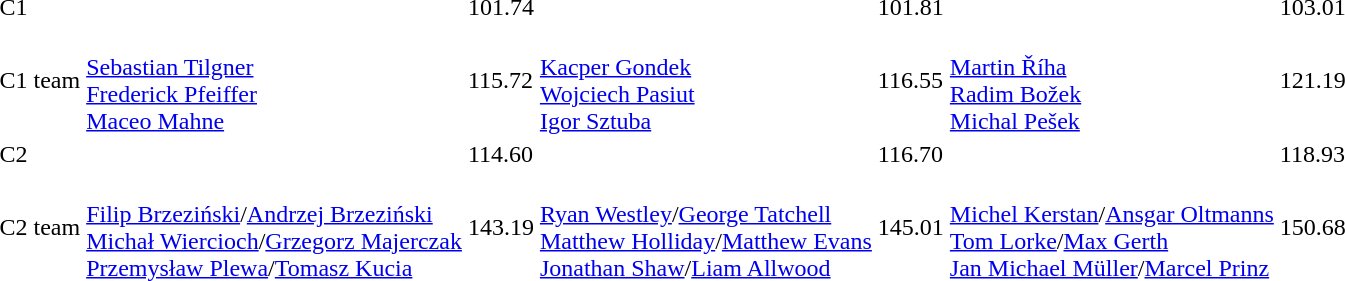<table>
<tr>
<td>C1</td>
<td></td>
<td>101.74</td>
<td></td>
<td>101.81</td>
<td></td>
<td>103.01</td>
</tr>
<tr>
<td>C1 team</td>
<td><br><a href='#'>Sebastian Tilgner</a><br><a href='#'>Frederick Pfeiffer</a><br><a href='#'>Maceo Mahne</a></td>
<td>115.72</td>
<td><br><a href='#'>Kacper Gondek</a><br><a href='#'>Wojciech Pasiut</a><br><a href='#'>Igor Sztuba</a></td>
<td>116.55</td>
<td><br><a href='#'>Martin Říha</a><br><a href='#'>Radim Božek</a><br><a href='#'>Michal Pešek</a></td>
<td>121.19</td>
</tr>
<tr>
<td>C2</td>
<td></td>
<td>114.60</td>
<td></td>
<td>116.70</td>
<td></td>
<td>118.93</td>
</tr>
<tr>
<td>C2 team</td>
<td><br><a href='#'>Filip Brzeziński</a>/<a href='#'>Andrzej Brzeziński</a><br><a href='#'>Michał Wiercioch</a>/<a href='#'>Grzegorz Majerczak</a><br><a href='#'>Przemysław Plewa</a>/<a href='#'>Tomasz Kucia</a></td>
<td>143.19</td>
<td><br><a href='#'>Ryan Westley</a>/<a href='#'>George Tatchell</a><br><a href='#'>Matthew Holliday</a>/<a href='#'>Matthew Evans</a><br><a href='#'>Jonathan Shaw</a>/<a href='#'>Liam Allwood</a></td>
<td>145.01</td>
<td><br><a href='#'>Michel Kerstan</a>/<a href='#'>Ansgar Oltmanns</a><br><a href='#'>Tom Lorke</a>/<a href='#'>Max Gerth</a><br><a href='#'>Jan Michael Müller</a>/<a href='#'>Marcel Prinz</a></td>
<td>150.68</td>
</tr>
</table>
